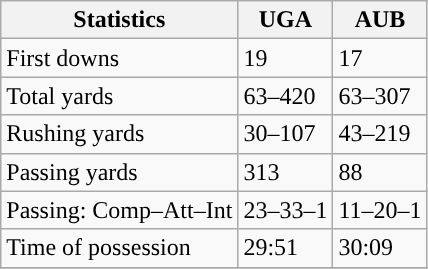<table class="wikitable" style="float: left;">
<tr>
<th>Statistics</th>
<th>UGA</th>
<th>AUB</th>
</tr>
<tr>
<td>First downs</td>
<td>19</td>
<td>17</td>
</tr>
<tr>
<td>Total yards</td>
<td>63–420</td>
<td>63–307</td>
</tr>
<tr>
<td>Rushing yards</td>
<td>30–107</td>
<td>43–219</td>
</tr>
<tr>
<td>Passing yards</td>
<td>313</td>
<td>88</td>
</tr>
<tr>
<td>Passing: Comp–Att–Int</td>
<td>23–33–1</td>
<td>11–20–1</td>
</tr>
<tr>
<td>Time of possession</td>
<td>29:51</td>
<td>30:09</td>
</tr>
<tr>
</tr>
</table>
